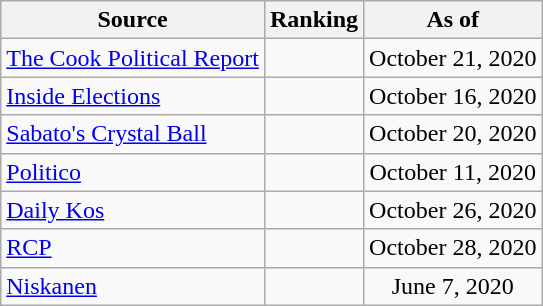<table class="wikitable" style="text-align:center">
<tr>
<th>Source</th>
<th>Ranking</th>
<th>As of</th>
</tr>
<tr>
<td align=left><a href='#'>The Cook Political Report</a></td>
<td></td>
<td>October 21, 2020</td>
</tr>
<tr>
<td align=left><a href='#'>Inside Elections</a></td>
<td></td>
<td>October 16, 2020</td>
</tr>
<tr>
<td align=left><a href='#'>Sabato's Crystal Ball</a></td>
<td></td>
<td>October 20, 2020</td>
</tr>
<tr>
<td align="left"><a href='#'>Politico</a></td>
<td></td>
<td>October 11, 2020</td>
</tr>
<tr>
<td align="left"><a href='#'>Daily Kos</a></td>
<td></td>
<td>October 26, 2020</td>
</tr>
<tr>
<td align="left"><a href='#'>RCP</a></td>
<td></td>
<td>October 28, 2020</td>
</tr>
<tr>
<td align="left"><a href='#'>Niskanen</a></td>
<td></td>
<td>June 7, 2020</td>
</tr>
</table>
